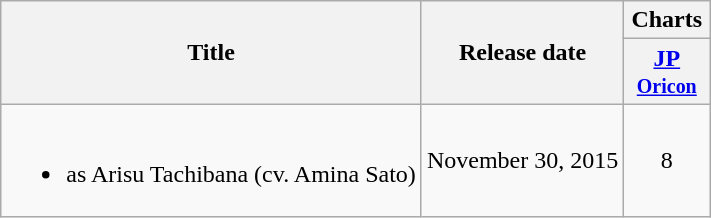<table class="wikitable">
<tr>
<th rowspan="2">Title</th>
<th rowspan="2">Release date</th>
<th colspan="3">Charts</th>
</tr>
<tr>
<th width="50"><a href='#'>JP<br><small>Oricon</small></a><br></th>
</tr>
<tr>
<td><br><ul><li>as Arisu Tachibana (cv. Amina Sato)</li></ul></td>
<td>November 30, 2015</td>
<td style="text-align:center;">8</td>
</tr>
</table>
